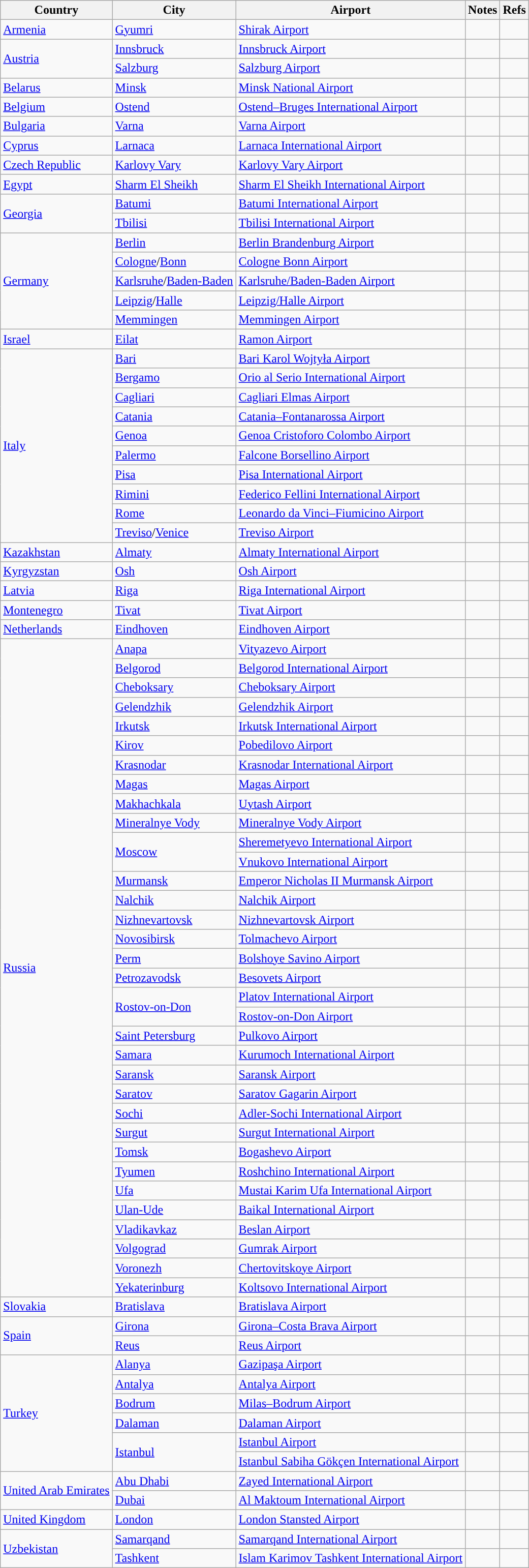<table class="sortable wikitable">
<tr>
<th>Country</th>
<th>City</th>
<th>Airport</th>
<th>Notes</th>
<th>Refs</th>
</tr>
<tr>
<td><a href='#'>Armenia</a></td>
<td><a href='#'>Gyumri</a></td>
<td><a href='#'>Shirak Airport</a></td>
<td align=center></td>
<td align="center"></td>
</tr>
<tr>
<td rowspan="2"><a href='#'>Austria</a></td>
<td><a href='#'>Innsbruck</a></td>
<td><a href='#'>Innsbruck Airport</a></td>
<td></td>
<td align=center></td>
</tr>
<tr>
<td><a href='#'>Salzburg</a></td>
<td><a href='#'>Salzburg Airport</a></td>
<td></td>
<td align=center></td>
</tr>
<tr>
<td><a href='#'>Belarus</a></td>
<td><a href='#'>Minsk</a></td>
<td><a href='#'>Minsk National Airport</a></td>
<td align="lcenter"></td>
<td align=center></td>
</tr>
<tr>
<td><a href='#'>Belgium</a></td>
<td><a href='#'>Ostend</a></td>
<td><a href='#'>Ostend–Bruges International Airport</a></td>
<td></td>
<td align=center></td>
</tr>
<tr>
<td><a href='#'>Bulgaria</a></td>
<td><a href='#'>Varna</a></td>
<td><a href='#'>Varna Airport</a></td>
<td></td>
<td align=center></td>
</tr>
<tr>
<td><a href='#'>Cyprus</a></td>
<td><a href='#'>Larnaca</a></td>
<td><a href='#'>Larnaca International Airport</a></td>
<td></td>
<td align=center></td>
</tr>
<tr>
<td><a href='#'>Czech Republic</a></td>
<td><a href='#'>Karlovy Vary</a></td>
<td><a href='#'>Karlovy Vary Airport</a></td>
<td></td>
<td align=center></td>
</tr>
<tr>
<td><a href='#'>Egypt</a></td>
<td><a href='#'>Sharm El Sheikh</a></td>
<td><a href='#'>Sharm El Sheikh International Airport</a></td>
<td align=center></td>
<td align=center></td>
</tr>
<tr>
<td rowspan="2"><a href='#'>Georgia</a></td>
<td><a href='#'>Batumi</a></td>
<td><a href='#'>Batumi International Airport</a></td>
<td></td>
<td align=center></td>
</tr>
<tr>
<td><a href='#'>Tbilisi</a></td>
<td><a href='#'>Tbilisi International Airport</a></td>
<td></td>
<td align=center></td>
</tr>
<tr>
<td rowspan="5"><a href='#'>Germany</a></td>
<td><a href='#'>Berlin</a></td>
<td><a href='#'>Berlin Brandenburg Airport</a></td>
<td></td>
<td align=center></td>
</tr>
<tr>
<td><a href='#'>Cologne</a>/<a href='#'>Bonn</a></td>
<td><a href='#'>Cologne Bonn Airport</a></td>
<td></td>
<td align=center></td>
</tr>
<tr>
<td><a href='#'>Karlsruhe</a>/<a href='#'>Baden-Baden</a></td>
<td><a href='#'>Karlsruhe/Baden-Baden Airport</a></td>
<td></td>
<td align=center></td>
</tr>
<tr>
<td><a href='#'>Leipzig</a>/<a href='#'>Halle</a></td>
<td><a href='#'>Leipzig/Halle Airport</a></td>
<td></td>
<td align=center></td>
</tr>
<tr>
<td><a href='#'>Memmingen</a></td>
<td><a href='#'>Memmingen Airport</a></td>
<td></td>
<td align=center></td>
</tr>
<tr>
<td><a href='#'>Israel</a></td>
<td><a href='#'>Eilat</a></td>
<td><a href='#'>Ramon Airport</a></td>
<td></td>
<td align=center></td>
</tr>
<tr>
<td rowspan="10"><a href='#'>Italy</a></td>
<td><a href='#'>Bari</a></td>
<td><a href='#'>Bari Karol Wojtyła Airport</a></td>
<td></td>
<td align=center></td>
</tr>
<tr>
<td><a href='#'>Bergamo</a></td>
<td><a href='#'>Orio al Serio International Airport</a></td>
<td></td>
<td align=center></td>
</tr>
<tr>
<td><a href='#'>Cagliari</a></td>
<td><a href='#'>Cagliari Elmas Airport</a></td>
<td></td>
<td align=center></td>
</tr>
<tr>
<td><a href='#'>Catania</a></td>
<td><a href='#'>Catania–Fontanarossa Airport</a></td>
<td></td>
<td align=center></td>
</tr>
<tr>
<td><a href='#'>Genoa</a></td>
<td><a href='#'>Genoa Cristoforo Colombo Airport</a></td>
<td></td>
<td align=center></td>
</tr>
<tr>
<td><a href='#'>Palermo</a></td>
<td><a href='#'>Falcone Borsellino Airport</a></td>
<td></td>
<td align=center></td>
</tr>
<tr>
<td><a href='#'>Pisa</a></td>
<td><a href='#'>Pisa International Airport</a></td>
<td></td>
<td align=center></td>
</tr>
<tr>
<td><a href='#'>Rimini</a></td>
<td><a href='#'>Federico Fellini International Airport</a></td>
<td></td>
<td align=center></td>
</tr>
<tr>
<td><a href='#'>Rome</a></td>
<td><a href='#'>Leonardo da Vinci–Fiumicino Airport</a></td>
<td></td>
<td align=center></td>
</tr>
<tr>
<td><a href='#'>Treviso</a>/<a href='#'>Venice</a></td>
<td><a href='#'>Treviso Airport</a></td>
<td></td>
<td align=center></td>
</tr>
<tr>
<td><a href='#'>Kazakhstan</a></td>
<td><a href='#'>Almaty</a></td>
<td><a href='#'>Almaty International Airport</a></td>
<td align=center></td>
<td align=center></td>
</tr>
<tr>
<td><a href='#'>Kyrgyzstan</a></td>
<td><a href='#'>Osh</a></td>
<td><a href='#'>Osh Airport</a></td>
<td></td>
<td align="center"></td>
</tr>
<tr>
<td><a href='#'>Latvia</a></td>
<td><a href='#'>Riga</a></td>
<td><a href='#'>Riga International Airport</a></td>
<td></td>
<td align=center></td>
</tr>
<tr>
<td><a href='#'>Montenegro</a></td>
<td><a href='#'>Tivat</a></td>
<td><a href='#'>Tivat Airport</a></td>
<td></td>
<td align=center></td>
</tr>
<tr>
<td><a href='#'>Netherlands</a></td>
<td><a href='#'>Eindhoven</a></td>
<td><a href='#'>Eindhoven Airport</a></td>
<td></td>
<td align=center></td>
</tr>
<tr>
<td rowspan="34"><a href='#'>Russia</a></td>
<td><a href='#'>Anapa</a></td>
<td><a href='#'>Vityazevo Airport</a></td>
<td></td>
<td align=center></td>
</tr>
<tr>
<td><a href='#'>Belgorod</a></td>
<td><a href='#'>Belgorod International Airport</a></td>
<td align=center></td>
<td align=center></td>
</tr>
<tr>
<td><a href='#'>Cheboksary</a></td>
<td><a href='#'>Cheboksary Airport</a></td>
<td align=center></td>
<td align=center></td>
</tr>
<tr>
<td><a href='#'>Gelendzhik</a></td>
<td><a href='#'>Gelendzhik Airport</a></td>
<td align=center></td>
<td align=center></td>
</tr>
<tr>
<td><a href='#'>Irkutsk</a></td>
<td><a href='#'>Irkutsk International Airport</a></td>
<td></td>
<td align=center></td>
</tr>
<tr>
<td><a href='#'>Kirov</a></td>
<td><a href='#'>Pobedilovo Airport</a></td>
<td align=center></td>
<td align=center></td>
</tr>
<tr>
<td><a href='#'>Krasnodar</a></td>
<td><a href='#'>Krasnodar International Airport</a></td>
<td align="center"></td>
<td align=center></td>
</tr>
<tr>
<td><a href='#'>Magas</a></td>
<td><a href='#'>Magas Airport</a></td>
<td align=center></td>
<td align=center></td>
</tr>
<tr>
<td><a href='#'>Makhachkala</a></td>
<td><a href='#'>Uytash Airport</a></td>
<td align=center></td>
<td align=center></td>
</tr>
<tr>
<td><a href='#'>Mineralnye Vody</a></td>
<td><a href='#'>Mineralnye Vody Airport</a></td>
<td align=center></td>
<td align=center></td>
</tr>
<tr>
<td rowspan="2"><a href='#'>Moscow</a></td>
<td><a href='#'>Sheremetyevo International Airport</a></td>
<td></td>
<td align=center></td>
</tr>
<tr>
<td><a href='#'>Vnukovo International Airport</a></td>
<td></td>
<td align=center></td>
</tr>
<tr>
<td><a href='#'>Murmansk</a></td>
<td><a href='#'>Emperor Nicholas II Murmansk Airport</a></td>
<td></td>
<td align=center></td>
</tr>
<tr>
<td><a href='#'>Nalchik</a></td>
<td><a href='#'>Nalchik Airport</a></td>
<td></td>
<td align=center></td>
</tr>
<tr>
<td><a href='#'>Nizhnevartovsk</a></td>
<td><a href='#'>Nizhnevartovsk Airport</a></td>
<td align=center></td>
<td align=center></td>
</tr>
<tr>
<td><a href='#'>Novosibirsk</a></td>
<td><a href='#'>Tolmachevo Airport</a></td>
<td align=center></td>
<td align=center></td>
</tr>
<tr>
<td><a href='#'>Perm</a></td>
<td><a href='#'>Bolshoye Savino Airport</a></td>
<td align=center></td>
<td align=center></td>
</tr>
<tr>
<td><a href='#'>Petrozavodsk</a></td>
<td><a href='#'>Besovets Airport</a></td>
<td align=center></td>
<td align=center></td>
</tr>
<tr>
<td rowspan="2"><a href='#'>Rostov-on-Don</a></td>
<td><a href='#'>Platov International Airport</a></td>
<td></td>
<td align=center></td>
</tr>
<tr>
<td><a href='#'>Rostov-on-Don Airport</a></td>
<td></td>
<td align=center></td>
</tr>
<tr>
<td><a href='#'>Saint Petersburg</a></td>
<td><a href='#'>Pulkovo Airport</a></td>
<td></td>
<td align=center></td>
</tr>
<tr>
<td><a href='#'>Samara</a></td>
<td><a href='#'>Kurumoch International Airport</a></td>
<td></td>
<td align=center></td>
</tr>
<tr>
<td><a href='#'>Saransk</a></td>
<td><a href='#'>Saransk Airport</a></td>
<td></td>
<td align=center></td>
</tr>
<tr>
<td><a href='#'>Saratov</a></td>
<td><a href='#'>Saratov Gagarin Airport</a></td>
<td align=center></td>
<td align=center></td>
</tr>
<tr>
<td><a href='#'>Sochi</a></td>
<td><a href='#'>Adler-Sochi International Airport</a></td>
<td></td>
<td align=center></td>
</tr>
<tr>
<td><a href='#'>Surgut</a></td>
<td><a href='#'>Surgut International Airport</a></td>
<td align=center></td>
<td align=center></td>
</tr>
<tr>
<td><a href='#'>Tomsk</a></td>
<td><a href='#'>Bogashevo Airport</a></td>
<td align=center></td>
<td align=center></td>
</tr>
<tr>
<td><a href='#'>Tyumen</a></td>
<td><a href='#'>Roshchino International Airport</a></td>
<td align=center></td>
<td align=center></td>
</tr>
<tr>
<td><a href='#'>Ufa</a></td>
<td><a href='#'>Mustai Karim Ufa International Airport</a></td>
<td align=center></td>
<td align=center></td>
</tr>
<tr>
<td><a href='#'>Ulan-Ude</a></td>
<td><a href='#'>Baikal International Airport</a></td>
<td></td>
<td align=center></td>
</tr>
<tr>
<td><a href='#'>Vladikavkaz</a></td>
<td><a href='#'>Beslan Airport</a></td>
<td align=center></td>
<td align=center></td>
</tr>
<tr>
<td><a href='#'>Volgograd</a></td>
<td><a href='#'>Gumrak Airport</a></td>
<td align=center></td>
<td align=center></td>
</tr>
<tr>
<td><a href='#'>Voronezh</a></td>
<td><a href='#'>Chertovitskoye Airport</a></td>
<td></td>
<td align=center></td>
</tr>
<tr>
<td><a href='#'>Yekaterinburg</a></td>
<td><a href='#'>Koltsovo International Airport</a></td>
<td align=center></td>
<td align=center></td>
</tr>
<tr>
<td><a href='#'>Slovakia</a></td>
<td><a href='#'>Bratislava</a></td>
<td><a href='#'>Bratislava Airport</a></td>
<td></td>
<td align=center></td>
</tr>
<tr>
<td rowspan="2"><a href='#'>Spain</a></td>
<td><a href='#'>Girona</a></td>
<td><a href='#'>Girona–Costa Brava Airport</a></td>
<td></td>
<td align=center></td>
</tr>
<tr>
<td><a href='#'>Reus</a></td>
<td><a href='#'>Reus Airport</a></td>
<td></td>
<td align=center></td>
</tr>
<tr>
<td rowspan="6"><a href='#'>Turkey</a></td>
<td><a href='#'>Alanya</a></td>
<td><a href='#'>Gazipaşa Airport</a></td>
<td align=center></td>
<td align=center></td>
</tr>
<tr>
<td><a href='#'>Antalya</a></td>
<td><a href='#'>Antalya Airport</a></td>
<td align=center></td>
<td align=center></td>
</tr>
<tr>
<td><a href='#'>Bodrum</a></td>
<td><a href='#'>Milas–Bodrum Airport</a></td>
<td></td>
<td align=center></td>
</tr>
<tr>
<td><a href='#'>Dalaman</a></td>
<td><a href='#'>Dalaman Airport</a></td>
<td></td>
<td align=center></td>
</tr>
<tr>
<td rowspan="2"><a href='#'>Istanbul</a></td>
<td><a href='#'>Istanbul Airport</a></td>
<td align=center></td>
<td align=center></td>
</tr>
<tr>
<td><a href='#'>Istanbul Sabiha Gökçen International Airport</a></td>
<td></td>
<td align=center></td>
</tr>
<tr>
<td rowspan="2"><a href='#'>United Arab Emirates</a></td>
<td><a href='#'>Abu Dhabi</a></td>
<td><a href='#'>Zayed International Airport</a></td>
<td></td>
<td align=center></td>
</tr>
<tr>
<td><a href='#'>Dubai</a></td>
<td><a href='#'>Al Maktoum International Airport</a></td>
<td></td>
<td align=center></td>
</tr>
<tr>
<td><a href='#'>United Kingdom</a></td>
<td><a href='#'>London</a></td>
<td><a href='#'>London Stansted Airport</a></td>
<td></td>
<td align=center></td>
</tr>
<tr>
<td rowspan="2"><a href='#'>Uzbekistan</a></td>
<td><a href='#'>Samarqand</a></td>
<td><a href='#'>Samarqand International Airport</a></td>
<td></td>
<td align=center></td>
</tr>
<tr>
<td><a href='#'>Tashkent</a></td>
<td><a href='#'>Islam Karimov Tashkent International Airport</a></td>
<td></td>
<td align="center"></td>
</tr>
</table>
